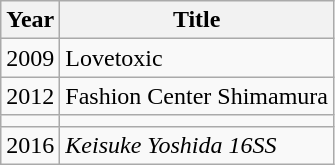<table class="wikitable">
<tr>
<th>Year</th>
<th>Title</th>
</tr>
<tr>
<td>2009</td>
<td>Lovetoxic</td>
</tr>
<tr>
<td>2012</td>
<td>Fashion Center Shimamura</td>
</tr>
<tr>
<td></td>
<td></td>
</tr>
<tr>
<td>2016</td>
<td><em>Keisuke Yoshida 16SS</em></td>
</tr>
</table>
